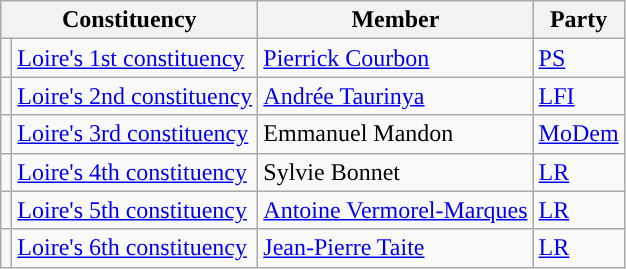<table class="wikitable">
<tr>
<th colspan="2">Constituency</th>
<th>Member</th>
<th>Party</th>
</tr>
<tr>
<td style="background-color: "></td>
<td><a href='#'>Loire's 1st constituency</a></td>
<td><a href='#'>Pierrick Courbon</a></td>
<td><a href='#'>PS</a></td>
</tr>
<tr>
<td style="background-color: "></td>
<td><a href='#'>Loire's 2nd constituency</a></td>
<td><a href='#'>Andrée Taurinya</a></td>
<td><a href='#'>LFI</a></td>
</tr>
<tr>
<td style="background-color: "></td>
<td><a href='#'>Loire's 3rd constituency</a></td>
<td>Emmanuel Mandon</td>
<td><a href='#'>MoDem</a></td>
</tr>
<tr>
<td style="background-color: "></td>
<td><a href='#'>Loire's 4th constituency</a></td>
<td>Sylvie Bonnet</td>
<td><a href='#'>LR</a></td>
</tr>
<tr>
<td style="background-color: "></td>
<td><a href='#'>Loire's 5th constituency</a></td>
<td><a href='#'>Antoine Vermorel-Marques</a></td>
<td><a href='#'>LR</a></td>
</tr>
<tr>
<td style="background-color: "></td>
<td><a href='#'>Loire's 6th constituency</a></td>
<td><a href='#'>Jean-Pierre Taite</a></td>
<td><a href='#'>LR</a></td>
</tr>
</table>
